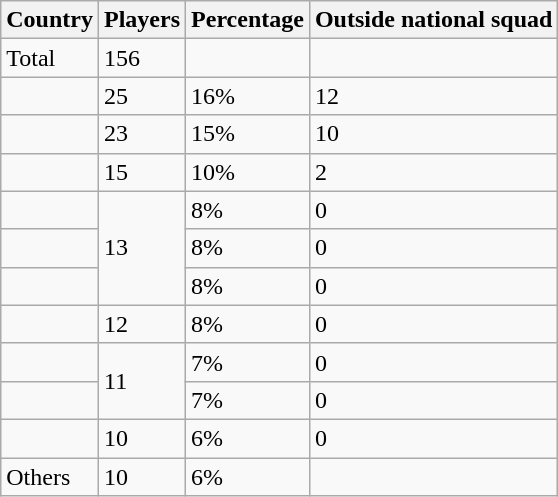<table class="wikitable sortable">
<tr>
<th>Country</th>
<th>Players</th>
<th>Percentage</th>
<th>Outside national squad</th>
</tr>
<tr>
<td>Total</td>
<td>156</td>
<td></td>
<td></td>
</tr>
<tr>
<td></td>
<td>25</td>
<td>16%</td>
<td>12</td>
</tr>
<tr>
<td></td>
<td>23</td>
<td>15%</td>
<td>10</td>
</tr>
<tr>
<td></td>
<td>15</td>
<td>10%</td>
<td>2</td>
</tr>
<tr>
<td></td>
<td rowspan="3">13</td>
<td>8%</td>
<td>0</td>
</tr>
<tr>
<td></td>
<td>8%</td>
<td>0</td>
</tr>
<tr>
<td></td>
<td>8%</td>
<td>0</td>
</tr>
<tr>
<td></td>
<td>12</td>
<td>8%</td>
<td>0</td>
</tr>
<tr>
<td></td>
<td rowspan="2">11</td>
<td>7%</td>
<td>0</td>
</tr>
<tr>
<td></td>
<td>7%</td>
<td>0</td>
</tr>
<tr>
<td></td>
<td>10</td>
<td>6%</td>
<td>0</td>
</tr>
<tr>
<td>Others</td>
<td>10</td>
<td>6%</td>
<td></td>
</tr>
</table>
